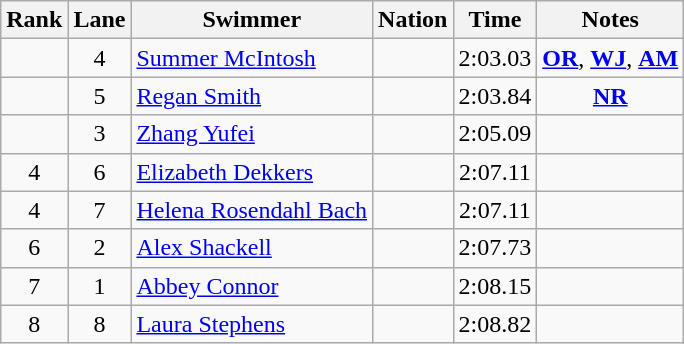<table class="wikitable sortable mw-collapsible" style="text-align:center">
<tr>
<th scope="col">Rank</th>
<th scope="col">Lane</th>
<th scope="col">Swimmer</th>
<th scope="col">Nation</th>
<th scope="col">Time</th>
<th scope="col">Notes</th>
</tr>
<tr>
<td></td>
<td>4</td>
<td align="left"><a href='#'>Summer McIntosh</a></td>
<td align="left"></td>
<td>2:03.03</td>
<td><a href='#'><strong>OR</strong></a>, <strong><a href='#'>WJ</a></strong>, <strong><a href='#'>AM</a></strong></td>
</tr>
<tr>
<td></td>
<td>5</td>
<td align="left"><a href='#'>Regan Smith</a></td>
<td align="left"></td>
<td>2:03.84</td>
<td><strong><a href='#'>NR</a></strong></td>
</tr>
<tr>
<td></td>
<td>3</td>
<td align="left"><a href='#'>Zhang Yufei</a></td>
<td align="left"></td>
<td>2:05.09</td>
<td></td>
</tr>
<tr>
<td>4</td>
<td>6</td>
<td align="left"><a href='#'>Elizabeth Dekkers</a></td>
<td align="left"></td>
<td>2:07.11</td>
<td></td>
</tr>
<tr>
<td>4</td>
<td>7</td>
<td align="left"><a href='#'>Helena Rosendahl Bach</a></td>
<td align="left"></td>
<td>2:07.11</td>
<td></td>
</tr>
<tr>
<td>6</td>
<td>2</td>
<td align="left"><a href='#'>Alex Shackell</a></td>
<td align="left"></td>
<td>2:07.73</td>
<td></td>
</tr>
<tr>
<td>7</td>
<td>1</td>
<td align="left"><a href='#'>Abbey Connor</a></td>
<td align="left"></td>
<td>2:08.15</td>
<td></td>
</tr>
<tr>
<td>8</td>
<td>8</td>
<td align="left"><a href='#'>Laura Stephens</a></td>
<td align="left"></td>
<td>2:08.82</td>
<td></td>
</tr>
</table>
